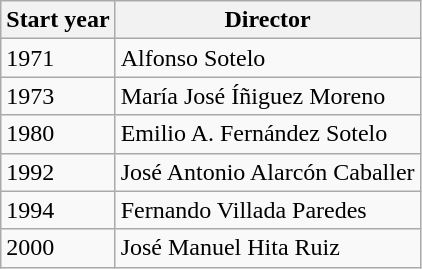<table class="wikitable">
<tr>
<th>Start year</th>
<th>Director</th>
</tr>
<tr>
<td>1971</td>
<td>Alfonso Sotelo</td>
</tr>
<tr>
<td>1973</td>
<td>María José Íñiguez Moreno</td>
</tr>
<tr>
<td>1980</td>
<td>Emilio A. Fernández Sotelo</td>
</tr>
<tr>
<td>1992</td>
<td>José Antonio Alarcón Caballer</td>
</tr>
<tr>
<td>1994</td>
<td>Fernando Villada Paredes</td>
</tr>
<tr>
<td>2000</td>
<td>José Manuel Hita Ruiz</td>
</tr>
</table>
